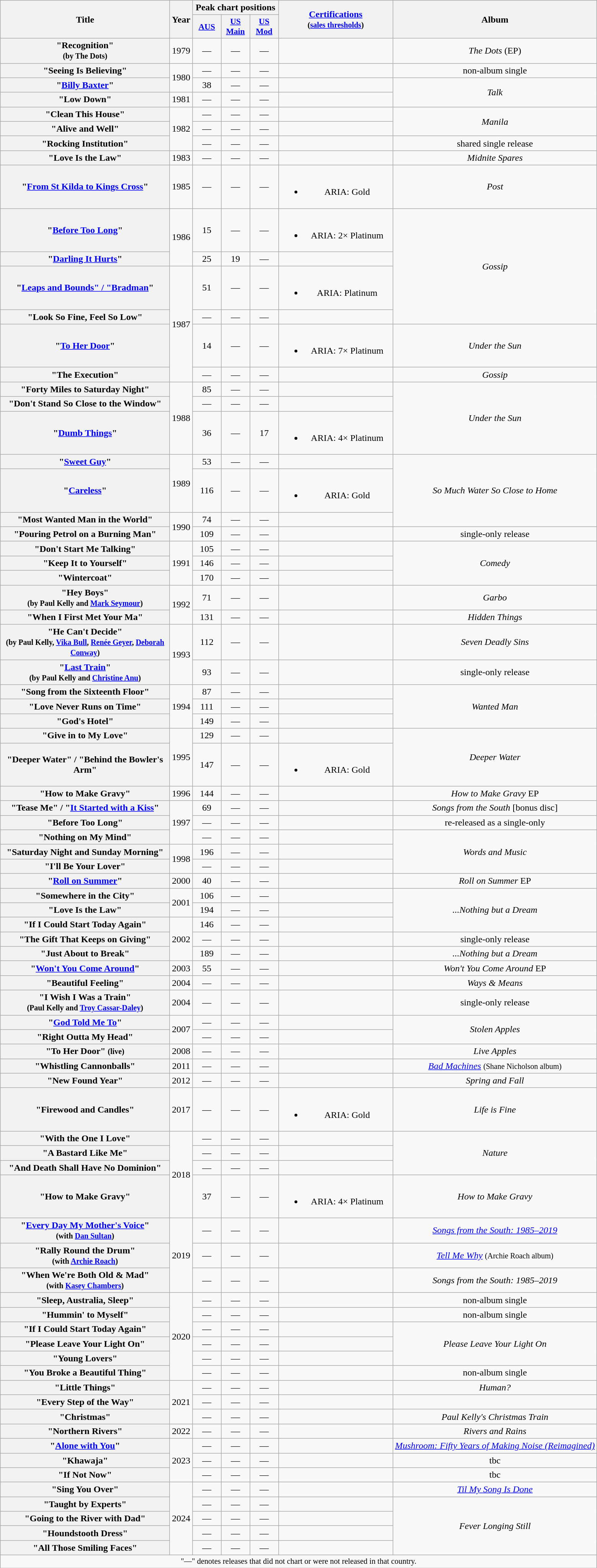<table class="wikitable plainrowheaders" style="text-align:center;" border="1">
<tr>
<th scope="col" rowspan="2" style="width:18em;">Title</th>
<th scope="col" rowspan="2">Year</th>
<th scope="col" colspan="3">Peak chart positions</th>
<th scope="col" rowspan="2" style="width:12em;"><a href='#'>Certifications</a><br><small>(<a href='#'>sales thresholds</a>)</small></th>
<th scope="col" rowspan="2">Album</th>
</tr>
<tr>
<th scope="col" style="width:3em;font-size:90%;"><a href='#'>AUS</a><br></th>
<th scope="col" style="width:3em;font-size:90%;"><a href='#'>US Main</a><br></th>
<th scope="col" style="width:3em;font-size:90%;"><a href='#'>US Mod</a><br></th>
</tr>
<tr>
<th scope="row">"Recognition" <br><small>(by The Dots)</small> </th>
<td>1979</td>
<td style="text-align:center;">—</td>
<td>—</td>
<td>—</td>
<td></td>
<td><em>The Dots</em> (EP)</td>
</tr>
<tr>
<th scope="row">"Seeing Is Believing"</th>
<td rowspan="2">1980</td>
<td style="text-align:center;">—</td>
<td>—</td>
<td>—</td>
<td></td>
<td>non-album single</td>
</tr>
<tr>
<th scope="row">"<a href='#'>Billy Baxter</a>"</th>
<td style="text-align:center;">38</td>
<td>—</td>
<td>—</td>
<td></td>
<td rowspan="2"><em>Talk</em></td>
</tr>
<tr>
<th scope="row">"Low Down"</th>
<td>1981</td>
<td style="text-align:center;">—</td>
<td>—</td>
<td>—</td>
<td></td>
</tr>
<tr>
<th scope="row">"Clean This House"</th>
<td rowspan="3">1982</td>
<td style="text-align:center;">—</td>
<td>—</td>
<td>—</td>
<td></td>
<td rowspan="2"><em>Manila</em></td>
</tr>
<tr>
<th scope="row">"Alive and Well"</th>
<td style="text-align:center;">—</td>
<td>—</td>
<td>—</td>
<td></td>
</tr>
<tr>
<th scope="row">"Rocking Institution" </th>
<td style="text-align:center;">—</td>
<td>—</td>
<td>—</td>
<td></td>
<td>shared single release</td>
</tr>
<tr>
<th scope="row">"Love Is the Law" </th>
<td>1983</td>
<td style="text-align:center;">—</td>
<td>—</td>
<td>—</td>
<td></td>
<td><em>Midnite Spares</em></td>
</tr>
<tr>
<th scope="row">"<a href='#'>From St Kilda to Kings Cross</a>"</th>
<td>1985</td>
<td style="text-align:center;">—</td>
<td>—</td>
<td>—</td>
<td><br><ul><li>ARIA: Gold</li></ul></td>
<td><em>Post</em></td>
</tr>
<tr>
<th scope="row">"<a href='#'>Before Too Long</a>"</th>
<td style="text-align:centre;" rowspan="2">1986</td>
<td style="text-align:center;">15</td>
<td>—</td>
<td>—</td>
<td><br><ul><li>ARIA: 2× Platinum</li></ul></td>
<td rowspan="4"><em>Gossip</em></td>
</tr>
<tr>
<th scope="row">"<a href='#'>Darling It Hurts</a>"</th>
<td style="text-align:center;">25</td>
<td>19</td>
<td>—</td>
<td></td>
</tr>
<tr>
<th scope="row">"<a href='#'>Leaps and Bounds" / "Bradman</a>"</th>
<td style="text-align:center;" rowspan="4">1987</td>
<td style="text-align:center;">51</td>
<td>—</td>
<td>—</td>
<td><br><ul><li>ARIA: Platinum</li></ul></td>
</tr>
<tr>
<th scope="row">"Look So Fine, Feel So Low"</th>
<td style="text-align:center;">—</td>
<td>—</td>
<td>—</td>
<td></td>
</tr>
<tr>
<th scope="row">"<a href='#'>To Her Door</a>"</th>
<td style="text-align:center;">14</td>
<td>—</td>
<td>—</td>
<td><br><ul><li>ARIA: 7× Platinum</li></ul></td>
<td><em>Under the Sun</em></td>
</tr>
<tr>
<th scope="row">"The Execution"</th>
<td style="text-align:center;">—</td>
<td>—</td>
<td>—</td>
<td></td>
<td><em>Gossip</em></td>
</tr>
<tr>
<th scope="row">"Forty Miles to Saturday Night"</th>
<td rowspan="3">1988</td>
<td style="text-align:centre;">85</td>
<td>—</td>
<td>—</td>
<td></td>
<td rowspan="3"><em>Under the Sun</em></td>
</tr>
<tr>
<th scope="row">"Don't Stand So Close to the Window"</th>
<td style="text-align:center;">—</td>
<td>—</td>
<td>—</td>
<td></td>
</tr>
<tr>
<th scope="row">"<a href='#'>Dumb Things</a>"</th>
<td style="text-align:center;">36</td>
<td>—</td>
<td>17</td>
<td><br><ul><li>ARIA: 4× Platinum</li></ul></td>
</tr>
<tr>
<th scope="row">"<a href='#'>Sweet Guy</a>"</th>
<td style="text-align:centre;" rowspan="2">1989</td>
<td style="text-align:center;">53</td>
<td>—</td>
<td>—</td>
<td></td>
<td rowspan="3"><em>So Much Water So Close to Home</em></td>
</tr>
<tr>
<th scope="row">"<a href='#'>Careless</a>"</th>
<td style="text-align:center;">116</td>
<td>—</td>
<td>—</td>
<td><br><ul><li>ARIA: Gold</li></ul></td>
</tr>
<tr>
<th scope="row">"Most Wanted Man in the World"</th>
<td style="text-align:center;" rowspan="2">1990</td>
<td style="text-align:center;">74</td>
<td>—</td>
<td>—</td>
<td></td>
</tr>
<tr>
<th scope="row">"Pouring Petrol on a Burning Man"</th>
<td style="text-align:center;">109</td>
<td>—</td>
<td>—</td>
<td></td>
<td>single-only release</td>
</tr>
<tr>
<th scope="row">"Don't Start Me Talking"</th>
<td style="text-align:center;" rowspan="3">1991</td>
<td style="text-align:center;">105</td>
<td>—</td>
<td>—</td>
<td></td>
<td rowspan="3"><em>Comedy</em></td>
</tr>
<tr>
<th scope="row">"Keep It to Yourself"</th>
<td style="text-align:center;">146</td>
<td>—</td>
<td>—</td>
<td></td>
</tr>
<tr>
<th scope="row">"Wintercoat"</th>
<td style="text-align:center;">170</td>
<td>—</td>
<td>—</td>
<td></td>
</tr>
<tr>
<th scope="row">"Hey Boys" <br><small>(by Paul Kelly and <a href='#'>Mark Seymour</a>)</small></th>
<td rowspan="2">1992</td>
<td style="text-align:center;">71</td>
<td>—</td>
<td>—</td>
<td></td>
<td><em>Garbo</em></td>
</tr>
<tr>
<th scope="row">"When I First Met Your Ma"</th>
<td style="text-align:center;">131</td>
<td>—</td>
<td>—</td>
<td></td>
<td><em>Hidden Things</em></td>
</tr>
<tr>
<th scope="row">"He Can't Decide" <br><small>(by Paul Kelly, <a href='#'>Vika Bull</a>, <a href='#'>Renée Geyer</a>, <a href='#'>Deborah Conway</a>)</small> </th>
<td rowspan="2">1993</td>
<td style="text-align:center;">112</td>
<td>—</td>
<td>—</td>
<td></td>
<td><em>Seven Deadly Sins</em></td>
</tr>
<tr>
<th scope="row">"<a href='#'>Last Train</a>" <br><small>(by Paul Kelly and <a href='#'>Christine Anu</a>)</small></th>
<td style="text-align:center;">93</td>
<td>—</td>
<td>—</td>
<td></td>
<td>single-only release</td>
</tr>
<tr>
<th scope="row">"Song from the Sixteenth Floor"</th>
<td rowspan="3">1994</td>
<td style="text-align:center;">87</td>
<td>—</td>
<td>—</td>
<td></td>
<td rowspan="3"><em>Wanted Man</em></td>
</tr>
<tr>
<th scope="row">"Love Never Runs on Time"</th>
<td style="text-align:center;">111</td>
<td>—</td>
<td>—</td>
<td></td>
</tr>
<tr>
<th scope="row">"God's Hotel"</th>
<td style="text-align:center;">149</td>
<td>—</td>
<td>—</td>
<td></td>
</tr>
<tr>
<th scope="row">"Give in to My Love"</th>
<td rowspan="2">1995</td>
<td style="text-align:center;">129</td>
<td>—</td>
<td>—</td>
<td></td>
<td rowspan="2"><em>Deeper Water</em></td>
</tr>
<tr>
<th scope="row">"Deeper Water" / "Behind the Bowler's Arm"</th>
<td style="text-align:center;">147</td>
<td>—</td>
<td>—</td>
<td><br><ul><li>ARIA: Gold</li></ul></td>
</tr>
<tr>
<th scope="row">"How to Make Gravy"</th>
<td>1996</td>
<td style="text-align:center;">144</td>
<td>—</td>
<td>—</td>
<td></td>
<td><em>How to Make Gravy</em> EP</td>
</tr>
<tr>
<th scope="row">"Tease Me" / "<a href='#'>It Started with a Kiss</a>"</th>
<td rowspan="3">1997</td>
<td style="text-align:center;">69</td>
<td>—</td>
<td>—</td>
<td></td>
<td><em>Songs from the South</em> [bonus disc]</td>
</tr>
<tr>
<th scope="row">"Before Too Long"</th>
<td style="text-align:center;">—</td>
<td>—</td>
<td>—</td>
<td></td>
<td>re-released as a single-only</td>
</tr>
<tr>
<th scope="row">"Nothing on My Mind"</th>
<td style="text-align:center;">—</td>
<td>—</td>
<td>—</td>
<td></td>
<td rowspan="3"><em>Words and Music</em></td>
</tr>
<tr>
<th scope="row">"Saturday Night and Sunday Morning"</th>
<td rowspan="2">1998</td>
<td style="text-align:center;">196</td>
<td>—</td>
<td>—</td>
<td></td>
</tr>
<tr>
<th scope="row">"I'll Be Your Lover"</th>
<td style="text-align:center;">—</td>
<td>—</td>
<td>—</td>
<td></td>
</tr>
<tr>
<th scope="row">"<a href='#'>Roll on Summer</a>"</th>
<td>2000</td>
<td style="text-align:center;">40</td>
<td>—</td>
<td>—</td>
<td></td>
<td><em>Roll on Summer</em> EP</td>
</tr>
<tr>
<th scope="row">"Somewhere in the City"</th>
<td rowspan="2">2001</td>
<td style="text-align:center;">106</td>
<td>—</td>
<td>—</td>
<td></td>
<td rowspan="3"><em>...Nothing but a Dream</em></td>
</tr>
<tr>
<th scope="row">"Love Is the Law"</th>
<td style="text-align:center;">194</td>
<td>—</td>
<td>—</td>
<td></td>
</tr>
<tr>
<th scope="row">"If I Could Start Today Again"</th>
<td rowspan="3">2002</td>
<td style="text-align:center;">146</td>
<td>—</td>
<td>—</td>
<td></td>
</tr>
<tr>
<th scope="row">"The Gift That Keeps on Giving"</th>
<td style="text-align:center;">—</td>
<td>—</td>
<td>—</td>
<td></td>
<td>single-only release</td>
</tr>
<tr>
<th scope="row">"Just About to Break"</th>
<td style="text-align:center;">189</td>
<td>—</td>
<td>—</td>
<td></td>
<td><em>...Nothing but a Dream</em></td>
</tr>
<tr>
<th scope="row">"<a href='#'>Won't You Come Around</a>"</th>
<td>2003</td>
<td style="text-align:center;">55</td>
<td>—</td>
<td>—</td>
<td></td>
<td><em>Won't You Come Around</em> EP</td>
</tr>
<tr>
<th scope="row">"Beautiful Feeling"</th>
<td>2004</td>
<td style="text-align:center;">—</td>
<td>—</td>
<td>—</td>
<td></td>
<td><em>Ways & Means</em></td>
</tr>
<tr>
<th scope="row">"I Wish I Was a Train" <br><small>(Paul Kelly and <a href='#'>Troy Cassar-Daley</a>)</small></th>
<td>2004</td>
<td style="text-align:center;">—</td>
<td>—</td>
<td>—</td>
<td></td>
<td>single-only release</td>
</tr>
<tr>
<th scope="row">"<a href='#'>God Told Me To</a>"</th>
<td rowspan="2">2007</td>
<td style="text-align:center;">—</td>
<td>—</td>
<td>—</td>
<td></td>
<td rowspan="2"><em>Stolen Apples</em></td>
</tr>
<tr>
<th scope="row">"Right Outta My Head"</th>
<td style="text-align:center;">—</td>
<td>—</td>
<td>—</td>
<td></td>
</tr>
<tr>
<th scope="row">"To Her Door" <small>(live)</small></th>
<td>2008</td>
<td style="text-align:center;">—</td>
<td>—</td>
<td>—</td>
<td></td>
<td><em>Live Apples</em></td>
</tr>
<tr>
<th scope="row">"Whistling Cannonballs" <br></th>
<td>2011</td>
<td style="text-align:center;">—</td>
<td>—</td>
<td>—</td>
<td></td>
<td><em><a href='#'>Bad Machines</a></em> <small>(Shane Nicholson album)</small></td>
</tr>
<tr>
<th scope="row">"New Found Year"</th>
<td>2012</td>
<td style="text-align:center;">—</td>
<td>—</td>
<td>—</td>
<td></td>
<td><em>Spring and Fall</em></td>
</tr>
<tr>
<th scope="row">"Firewood and Candles"</th>
<td>2017</td>
<td style="text-align:center;">—</td>
<td>—</td>
<td>—</td>
<td><br><ul><li>ARIA: Gold</li></ul></td>
<td><em>Life is Fine</em></td>
</tr>
<tr>
<th scope="row">"With the One I Love"</th>
<td rowspan="4">2018</td>
<td style="text-align:center;">—</td>
<td>—</td>
<td>—</td>
<td></td>
<td rowspan="3"><em>Nature</em></td>
</tr>
<tr>
<th scope="row">"A Bastard Like Me"</th>
<td style="text-align:center;">—</td>
<td>—</td>
<td>—</td>
<td></td>
</tr>
<tr>
<th scope="row">"And Death Shall Have No Dominion"</th>
<td style="text-align:center;">—</td>
<td>—</td>
<td>—</td>
<td></td>
</tr>
<tr>
<th scope="row">"How to Make Gravy"</th>
<td style="text-align:center;">37</td>
<td>—</td>
<td>—</td>
<td><br><ul><li>ARIA: 4× Platinum</li></ul></td>
<td><em>How to Make Gravy</em></td>
</tr>
<tr>
<th scope="row">"<a href='#'>Every Day My Mother's Voice</a>"<br><small> (with <a href='#'>Dan Sultan</a>) </small></th>
<td rowspan="3">2019</td>
<td style="text-align:center;">—</td>
<td>—</td>
<td>—</td>
<td></td>
<td><em><a href='#'>Songs from the South: 1985–2019</a></em></td>
</tr>
<tr>
<th scope="row">"Rally Round the Drum"<br><small> (with <a href='#'>Archie Roach</a>) </small></th>
<td style="text-align:center;">—</td>
<td>—</td>
<td>—</td>
<td></td>
<td><em><a href='#'>Tell Me Why</a></em>  <small>(Archie Roach album)</small></td>
</tr>
<tr>
<th scope="row">"When We're Both Old & Mad" <br><small>(with <a href='#'>Kasey Chambers</a>)</small></th>
<td style="text-align:center;">—</td>
<td>—</td>
<td>—</td>
<td></td>
<td><em>Songs from the South: 1985–2019</em></td>
</tr>
<tr>
<th scope="row">"Sleep, Australia, Sleep"</th>
<td rowspan="6">2020</td>
<td style="text-align:center;">—</td>
<td>—</td>
<td>—</td>
<td></td>
<td>non-album single</td>
</tr>
<tr>
<th scope="row">"Hummin' to Myself"</th>
<td style="text-align:center;">—</td>
<td>—</td>
<td>—</td>
<td></td>
<td>non-album single</td>
</tr>
<tr>
<th scope="row">"If I Could Start Today Again" <br></th>
<td style="text-align:center;">—</td>
<td>—</td>
<td>—</td>
<td></td>
<td rowspan="3"><em>Please Leave Your Light On</em></td>
</tr>
<tr>
<th scope="row">"Please Leave Your Light On" <br></th>
<td style="text-align:center;">—</td>
<td>—</td>
<td>—</td>
<td></td>
</tr>
<tr>
<th scope="row">"Young Lovers" <br></th>
<td style="text-align:center;">—</td>
<td>—</td>
<td>—</td>
<td></td>
</tr>
<tr>
<th scope="row">"You Broke a Beautiful Thing" <br></th>
<td style="text-align:center;">—</td>
<td>—</td>
<td>—</td>
<td></td>
<td>non-album single</td>
</tr>
<tr>
<th scope="row">"Little Things" <br></th>
<td rowspan="3">2021</td>
<td style="text-align:center;">—</td>
<td>—</td>
<td>—</td>
<td></td>
<td><em>Human?</em></td>
</tr>
<tr>
<th scope="row">"Every Step of the Way"</th>
<td style="text-align:center;">—</td>
<td>—</td>
<td>—</td>
<td></td>
<td></td>
</tr>
<tr>
<th scope="row">"Christmas"</th>
<td style="text-align:center;">—</td>
<td>—</td>
<td>—</td>
<td></td>
<td><em>Paul Kelly's Christmas Train</em></td>
</tr>
<tr>
<th scope="row">"Northern Rivers"</th>
<td rowspan="1">2022</td>
<td style="text-align:center;">—</td>
<td>—</td>
<td>—</td>
<td></td>
<td><em>Rivers and Rains</em></td>
</tr>
<tr>
<th scope="row">"<a href='#'>Alone with You</a>"</th>
<td rowspan="3">2023</td>
<td style="text-align:center;">—</td>
<td>—</td>
<td>—</td>
<td></td>
<td><em><a href='#'>Mushroom: Fifty Years of Making Noise (Reimagined)</a></em></td>
</tr>
<tr>
<th scope="row">"Khawaja"</th>
<td style="text-align:center;">—</td>
<td>—</td>
<td>—</td>
<td></td>
<td>tbc</td>
</tr>
<tr>
<th scope="row">"If Not Now"</th>
<td style="text-align:center;">—</td>
<td>—</td>
<td>—</td>
<td></td>
<td>tbc</td>
</tr>
<tr>
<th scope="row">"Sing You Over"<br></th>
<td rowspan="5">2024</td>
<td style="text-align:center;">—</td>
<td>—</td>
<td>—</td>
<td></td>
<td><em><a href='#'>Til My Song Is Done</a></em></td>
</tr>
<tr>
<th scope="row">"Taught by Experts"</th>
<td style="text-align:center;">—</td>
<td>—</td>
<td>—</td>
<td></td>
<td rowspan="4"><em>Fever Longing Still</em></td>
</tr>
<tr>
<th scope="row">"Going to the River with Dad"</th>
<td style="text-align:center;">—</td>
<td>—</td>
<td>—</td>
<td></td>
</tr>
<tr>
<th scope="row">"Houndstooth Dress"</th>
<td style="text-align:center;">—</td>
<td>—</td>
<td>—</td>
<td></td>
</tr>
<tr>
<th scope="row">"All Those Smiling Faces"</th>
<td style="text-align:center;">—</td>
<td>—</td>
<td>—</td>
<td></td>
</tr>
<tr>
<td colspan="16" style="text-align:center; font-size:85%;">"—" denotes releases that did not chart or were not released in that country.</td>
</tr>
</table>
